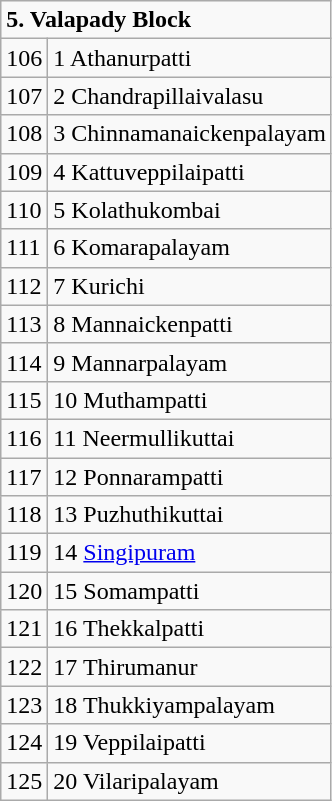<table class="wikitable">
<tr>
<td colspan="2"><strong>5. Valapady Block</strong></td>
</tr>
<tr>
<td>106</td>
<td>1 Athanurpatti</td>
</tr>
<tr>
<td>107</td>
<td>2 Chandrapillaivalasu</td>
</tr>
<tr>
<td>108</td>
<td>3 Chinnamanaickenpalayam</td>
</tr>
<tr>
<td>109</td>
<td>4 Kattuveppilaipatti</td>
</tr>
<tr>
<td>110</td>
<td>5 Kolathukombai</td>
</tr>
<tr>
<td>111</td>
<td>6 Komarapalayam</td>
</tr>
<tr>
<td>112</td>
<td>7 Kurichi</td>
</tr>
<tr>
<td>113</td>
<td>8 Mannaickenpatti</td>
</tr>
<tr>
<td>114</td>
<td>9 Mannarpalayam</td>
</tr>
<tr>
<td>115</td>
<td>10 Muthampatti</td>
</tr>
<tr>
<td>116</td>
<td>11 Neermullikuttai</td>
</tr>
<tr>
<td>117</td>
<td>12 Ponnarampatti</td>
</tr>
<tr>
<td>118</td>
<td>13 Puzhuthikuttai</td>
</tr>
<tr>
<td>119</td>
<td>14 <a href='#'>Singipuram</a></td>
</tr>
<tr>
<td>120</td>
<td>15 Somampatti</td>
</tr>
<tr>
<td>121</td>
<td>16 Thekkalpatti</td>
</tr>
<tr>
<td>122</td>
<td>17 Thirumanur</td>
</tr>
<tr>
<td>123</td>
<td>18 Thukkiyampalayam</td>
</tr>
<tr>
<td>124</td>
<td>19 Veppilaipatti</td>
</tr>
<tr>
<td>125</td>
<td>20 Vilaripalayam</td>
</tr>
</table>
